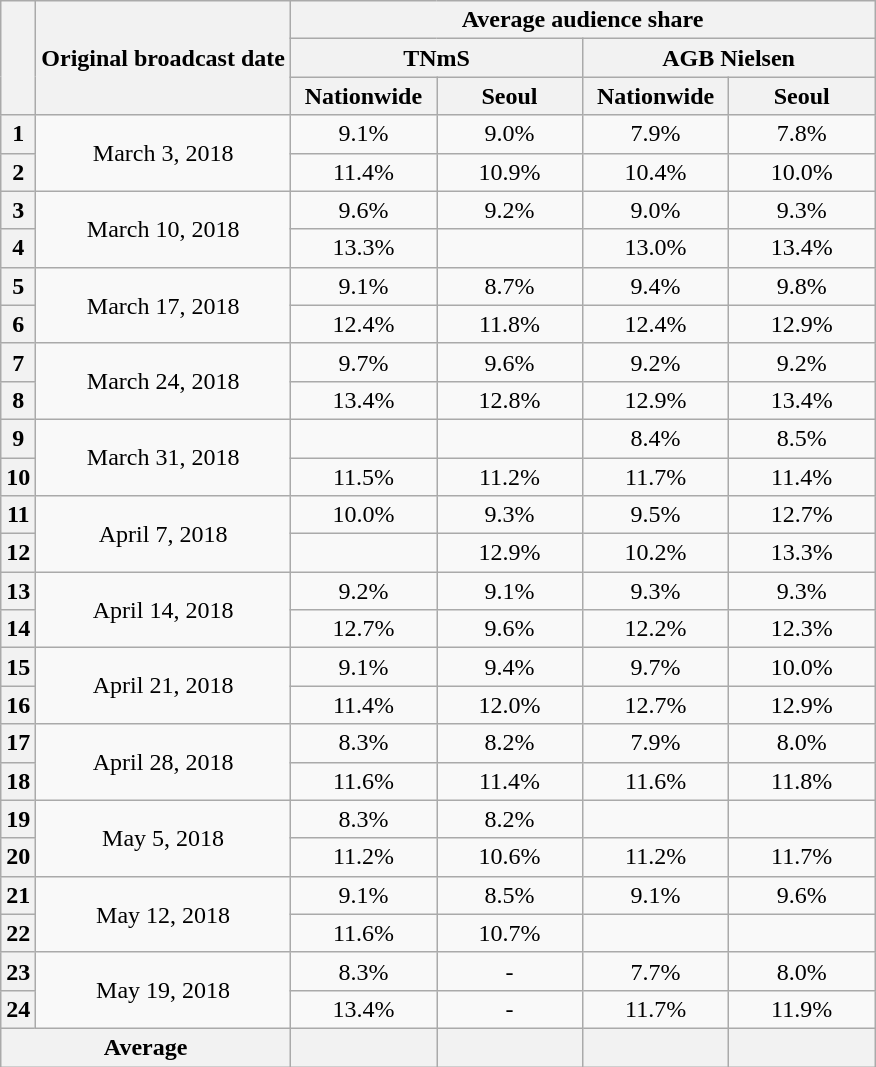<table class="wikitable" style="text-align:center">
<tr>
<th rowspan="3"></th>
<th rowspan="3">Original broadcast date</th>
<th colspan="4">Average audience share</th>
</tr>
<tr>
<th colspan="2">TNmS</th>
<th colspan="2">AGB Nielsen</th>
</tr>
<tr>
<th width="90">Nationwide</th>
<th width="90">Seoul</th>
<th width="90">Nationwide</th>
<th width="90">Seoul</th>
</tr>
<tr>
<th>1</th>
<td rowspan="2">March 3, 2018</td>
<td>9.1% </td>
<td>9.0%</td>
<td>7.9% </td>
<td>7.8% </td>
</tr>
<tr>
<th>2</th>
<td>11.4% </td>
<td>10.9%</td>
<td>10.4% </td>
<td>10.0% </td>
</tr>
<tr>
<th>3</th>
<td rowspan="2">March 10, 2018</td>
<td>9.6% </td>
<td>9.2%</td>
<td>9.0% </td>
<td>9.3% </td>
</tr>
<tr>
<th>4</th>
<td>13.3% </td>
<td></td>
<td>13.0% </td>
<td>13.4% </td>
</tr>
<tr>
<th>5</th>
<td rowspan="2">March 17, 2018</td>
<td>9.1% </td>
<td>8.7%</td>
<td>9.4% </td>
<td>9.8% </td>
</tr>
<tr>
<th>6</th>
<td>12.4% </td>
<td>11.8%</td>
<td>12.4% </td>
<td>12.9% </td>
</tr>
<tr>
<th>7</th>
<td rowspan="2">March 24, 2018</td>
<td>9.7% </td>
<td>9.6%</td>
<td>9.2% </td>
<td>9.2% </td>
</tr>
<tr>
<th>8</th>
<td>13.4% </td>
<td>12.8%</td>
<td>12.9% </td>
<td>13.4% </td>
</tr>
<tr>
<th>9</th>
<td rowspan="2">March 31, 2018</td>
<td> </td>
<td></td>
<td>8.4% </td>
<td>8.5% </td>
</tr>
<tr>
<th>10</th>
<td>11.5% </td>
<td>11.2%</td>
<td>11.7% </td>
<td>11.4% </td>
</tr>
<tr>
<th>11</th>
<td rowspan="2">April 7, 2018</td>
<td>10.0% </td>
<td>9.3%</td>
<td>9.5% </td>
<td>12.7% </td>
</tr>
<tr>
<th>12</th>
<td> </td>
<td>12.9%</td>
<td>10.2% </td>
<td>13.3% </td>
</tr>
<tr>
<th>13</th>
<td rowspan="2">April 14, 2018</td>
<td>9.2% </td>
<td>9.1%</td>
<td>9.3% </td>
<td>9.3% </td>
</tr>
<tr>
<th>14</th>
<td>12.7% </td>
<td>9.6%</td>
<td>12.2% </td>
<td>12.3% </td>
</tr>
<tr>
<th>15</th>
<td rowspan="2">April 21, 2018</td>
<td>9.1% </td>
<td>9.4%</td>
<td>9.7% </td>
<td>10.0% </td>
</tr>
<tr>
<th>16</th>
<td>11.4% </td>
<td>12.0%</td>
<td>12.7% </td>
<td>12.9% </td>
</tr>
<tr>
<th>17</th>
<td rowspan="2">April 28, 2018</td>
<td>8.3% </td>
<td>8.2%</td>
<td>7.9% </td>
<td>8.0% </td>
</tr>
<tr>
<th>18</th>
<td>11.6% </td>
<td>11.4%</td>
<td>11.6% </td>
<td>11.8% </td>
</tr>
<tr>
<th>19</th>
<td rowspan="2">May 5, 2018</td>
<td>8.3% </td>
<td>8.2%</td>
<td> </td>
<td> </td>
</tr>
<tr>
<th>20</th>
<td>11.2% </td>
<td>10.6%</td>
<td>11.2% </td>
<td>11.7% </td>
</tr>
<tr>
<th>21</th>
<td rowspan="2">May 12, 2018</td>
<td>9.1% </td>
<td>8.5%</td>
<td>9.1% </td>
<td>9.6% </td>
</tr>
<tr>
<th>22</th>
<td>11.6% </td>
<td>10.7%</td>
<td> </td>
<td> </td>
</tr>
<tr>
<th>23</th>
<td rowspan="2">May 19, 2018</td>
<td>8.3% </td>
<td>-</td>
<td>7.7% </td>
<td>8.0% </td>
</tr>
<tr>
<th>24</th>
<td>13.4% </td>
<td>-</td>
<td>11.7% </td>
<td>11.9% </td>
</tr>
<tr>
<th colspan="2">Average</th>
<th></th>
<th></th>
<th></th>
<th></th>
</tr>
</table>
